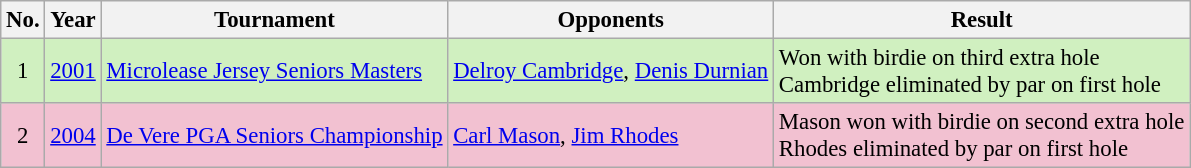<table class="wikitable" style="font-size:95%;">
<tr>
<th>No.</th>
<th>Year</th>
<th>Tournament</th>
<th>Opponents</th>
<th>Result</th>
</tr>
<tr style="background:#D0F0C0;">
<td align=center>1</td>
<td><a href='#'>2001</a></td>
<td><a href='#'>Microlease Jersey Seniors Masters</a></td>
<td> <a href='#'>Delroy Cambridge</a>,  <a href='#'>Denis Durnian</a></td>
<td>Won with birdie on third extra hole<br>Cambridge eliminated by par on first hole</td>
</tr>
<tr style="background:#F2C1D1;">
<td align=center>2</td>
<td><a href='#'>2004</a></td>
<td><a href='#'>De Vere PGA Seniors Championship</a></td>
<td> <a href='#'>Carl Mason</a>,  <a href='#'>Jim Rhodes</a></td>
<td>Mason won with birdie on second extra hole<br>Rhodes eliminated by par on first hole</td>
</tr>
</table>
